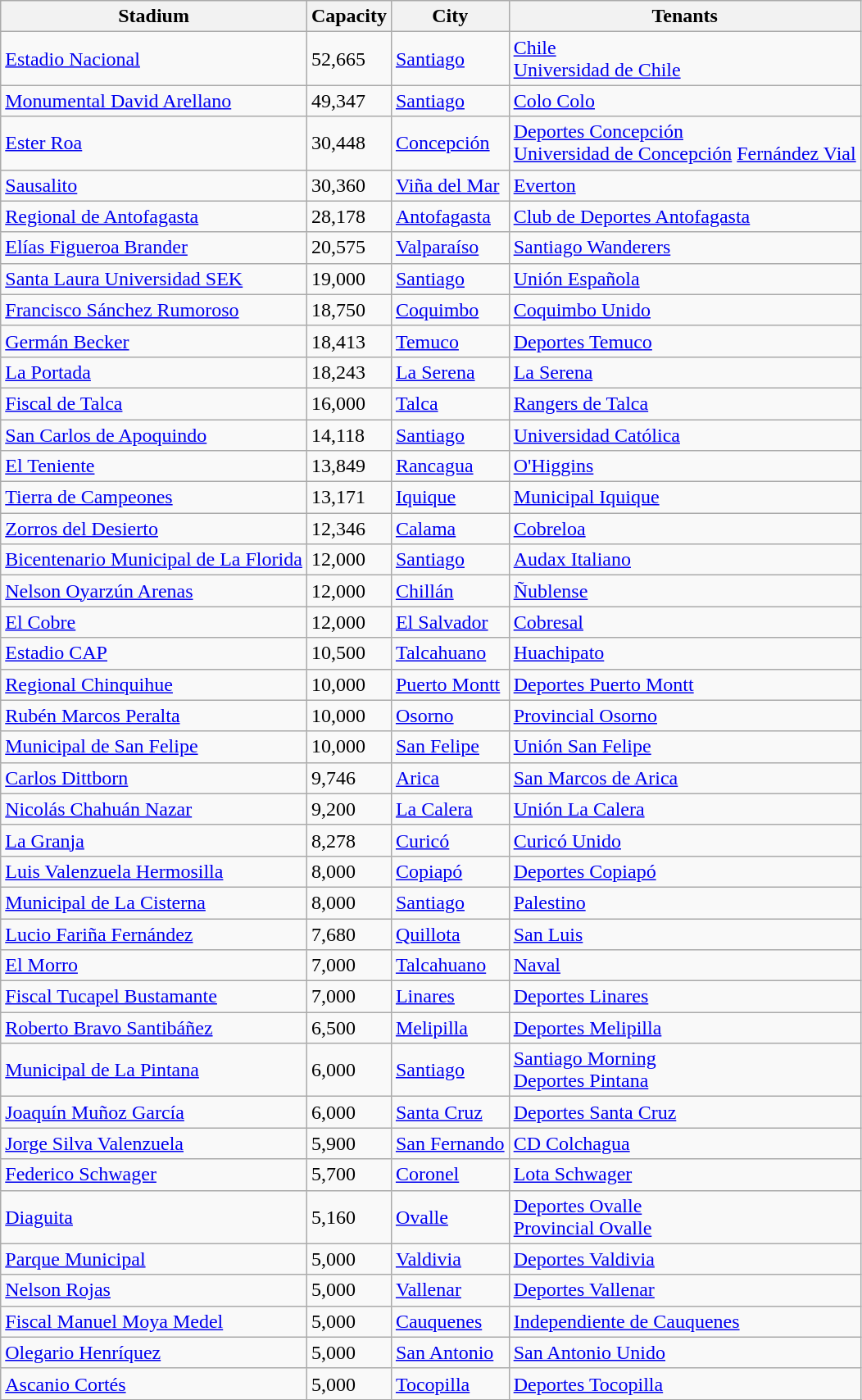<table class="wikitable sortable">
<tr>
<th>Stadium</th>
<th>Capacity</th>
<th>City</th>
<th>Tenants</th>
</tr>
<tr>
<td><a href='#'>Estadio Nacional</a></td>
<td>52,665</td>
<td><a href='#'>Santiago</a></td>
<td><a href='#'>Chile</a><br><a href='#'>Universidad de Chile</a></td>
</tr>
<tr>
<td><a href='#'>Monumental David Arellano</a></td>
<td>49,347</td>
<td><a href='#'>Santiago</a></td>
<td><a href='#'>Colo Colo</a></td>
</tr>
<tr>
<td><a href='#'>Ester Roa</a></td>
<td>30,448</td>
<td><a href='#'>Concepción</a></td>
<td><a href='#'>Deportes Concepción</a><br><a href='#'>Universidad de Concepción</a>
<a href='#'>Fernández Vial</a></td>
</tr>
<tr>
<td><a href='#'>Sausalito</a></td>
<td>30,360</td>
<td><a href='#'>Viña del Mar</a></td>
<td><a href='#'>Everton</a></td>
</tr>
<tr>
<td><a href='#'>Regional de Antofagasta</a></td>
<td>28,178</td>
<td><a href='#'>Antofagasta</a></td>
<td><a href='#'>Club de Deportes Antofagasta</a></td>
</tr>
<tr>
<td><a href='#'>Elías Figueroa Brander</a></td>
<td>20,575</td>
<td><a href='#'>Valparaíso</a></td>
<td><a href='#'>Santiago Wanderers</a></td>
</tr>
<tr>
<td><a href='#'>Santa Laura Universidad SEK</a></td>
<td>19,000</td>
<td><a href='#'>Santiago</a></td>
<td><a href='#'>Unión Española</a></td>
</tr>
<tr>
<td><a href='#'>Francisco Sánchez Rumoroso</a></td>
<td>18,750</td>
<td><a href='#'>Coquimbo</a></td>
<td><a href='#'>Coquimbo Unido</a></td>
</tr>
<tr>
<td><a href='#'>Germán Becker</a></td>
<td>18,413</td>
<td><a href='#'>Temuco</a></td>
<td><a href='#'>Deportes Temuco</a></td>
</tr>
<tr>
<td><a href='#'>La Portada</a></td>
<td>18,243</td>
<td><a href='#'>La Serena</a></td>
<td><a href='#'>La Serena</a></td>
</tr>
<tr>
<td><a href='#'>Fiscal de Talca</a></td>
<td>16,000</td>
<td><a href='#'>Talca</a></td>
<td><a href='#'>Rangers de Talca</a></td>
</tr>
<tr>
<td><a href='#'>San Carlos de Apoquindo</a></td>
<td>14,118</td>
<td><a href='#'>Santiago</a></td>
<td><a href='#'>Universidad Católica</a></td>
</tr>
<tr>
<td><a href='#'>El Teniente</a></td>
<td>13,849</td>
<td><a href='#'>Rancagua</a></td>
<td><a href='#'>O'Higgins</a></td>
</tr>
<tr>
<td><a href='#'>Tierra de Campeones</a></td>
<td>13,171</td>
<td><a href='#'>Iquique</a></td>
<td><a href='#'>Municipal Iquique</a></td>
</tr>
<tr>
<td><a href='#'>Zorros del Desierto</a></td>
<td>12,346</td>
<td><a href='#'>Calama</a></td>
<td><a href='#'>Cobreloa</a></td>
</tr>
<tr>
<td><a href='#'>Bicentenario Municipal de La Florida</a></td>
<td>12,000</td>
<td><a href='#'>Santiago</a></td>
<td><a href='#'>Audax Italiano</a></td>
</tr>
<tr>
<td><a href='#'>Nelson Oyarzún Arenas</a></td>
<td>12,000</td>
<td><a href='#'>Chillán</a></td>
<td><a href='#'>Ñublense</a></td>
</tr>
<tr>
<td><a href='#'>El Cobre</a></td>
<td>12,000</td>
<td><a href='#'>El Salvador</a></td>
<td><a href='#'>Cobresal</a></td>
</tr>
<tr>
<td><a href='#'>Estadio CAP</a></td>
<td>10,500</td>
<td><a href='#'>Talcahuano</a></td>
<td><a href='#'>Huachipato</a></td>
</tr>
<tr>
<td><a href='#'>Regional Chinquihue</a></td>
<td>10,000</td>
<td><a href='#'>Puerto Montt</a></td>
<td><a href='#'>Deportes Puerto Montt</a></td>
</tr>
<tr>
<td><a href='#'>Rubén Marcos Peralta</a></td>
<td>10,000</td>
<td><a href='#'>Osorno</a></td>
<td><a href='#'>Provincial Osorno</a></td>
</tr>
<tr>
<td><a href='#'>Municipal de San Felipe</a></td>
<td>10,000</td>
<td><a href='#'>San Felipe</a></td>
<td><a href='#'>Unión San Felipe</a></td>
</tr>
<tr>
<td><a href='#'>Carlos Dittborn</a></td>
<td>9,746</td>
<td><a href='#'>Arica</a></td>
<td><a href='#'>San Marcos de Arica</a></td>
</tr>
<tr>
<td><a href='#'>Nicolás Chahuán Nazar</a></td>
<td>9,200</td>
<td><a href='#'>La Calera</a></td>
<td><a href='#'>Unión La Calera</a></td>
</tr>
<tr>
<td><a href='#'>La Granja</a></td>
<td>8,278</td>
<td><a href='#'>Curicó</a></td>
<td><a href='#'>Curicó Unido</a></td>
</tr>
<tr>
<td><a href='#'>Luis Valenzuela Hermosilla</a></td>
<td>8,000</td>
<td><a href='#'>Copiapó</a></td>
<td><a href='#'>Deportes Copiapó</a></td>
</tr>
<tr>
<td><a href='#'>Municipal de La Cisterna</a></td>
<td>8,000</td>
<td><a href='#'>Santiago</a></td>
<td><a href='#'>Palestino</a></td>
</tr>
<tr>
<td><a href='#'>Lucio Fariña Fernández</a></td>
<td>7,680</td>
<td><a href='#'>Quillota</a></td>
<td><a href='#'>San Luis</a></td>
</tr>
<tr>
<td><a href='#'>El Morro</a></td>
<td>7,000</td>
<td><a href='#'>Talcahuano</a></td>
<td><a href='#'>Naval</a></td>
</tr>
<tr>
<td><a href='#'>Fiscal Tucapel Bustamante</a></td>
<td>7,000</td>
<td><a href='#'>Linares</a></td>
<td><a href='#'>Deportes Linares</a></td>
</tr>
<tr>
<td><a href='#'>Roberto Bravo Santibáñez</a></td>
<td>6,500</td>
<td><a href='#'>Melipilla</a></td>
<td><a href='#'>Deportes Melipilla</a></td>
</tr>
<tr>
<td><a href='#'>Municipal de La Pintana</a></td>
<td>6,000</td>
<td><a href='#'>Santiago</a></td>
<td><a href='#'>Santiago Morning</a><br><a href='#'>Deportes Pintana</a></td>
</tr>
<tr>
<td><a href='#'>Joaquín Muñoz García</a></td>
<td>6,000</td>
<td><a href='#'>Santa Cruz</a></td>
<td><a href='#'>Deportes Santa Cruz</a></td>
</tr>
<tr>
<td><a href='#'>Jorge Silva Valenzuela</a></td>
<td>5,900</td>
<td><a href='#'>San Fernando</a></td>
<td><a href='#'>CD Colchagua</a></td>
</tr>
<tr>
<td><a href='#'>Federico Schwager</a></td>
<td>5,700</td>
<td><a href='#'>Coronel</a></td>
<td><a href='#'>Lota Schwager</a></td>
</tr>
<tr>
<td><a href='#'>Diaguita</a></td>
<td>5,160</td>
<td><a href='#'>Ovalle</a></td>
<td><a href='#'>Deportes Ovalle</a><br><a href='#'>Provincial Ovalle</a></td>
</tr>
<tr>
<td><a href='#'>Parque Municipal</a></td>
<td>5,000</td>
<td><a href='#'>Valdivia</a></td>
<td><a href='#'>Deportes Valdivia</a></td>
</tr>
<tr>
<td><a href='#'>Nelson Rojas</a></td>
<td>5,000</td>
<td><a href='#'>Vallenar</a></td>
<td><a href='#'>Deportes Vallenar</a></td>
</tr>
<tr>
<td><a href='#'>Fiscal Manuel Moya Medel</a></td>
<td>5,000</td>
<td><a href='#'>Cauquenes</a></td>
<td><a href='#'>Independiente de Cauquenes</a></td>
</tr>
<tr>
<td><a href='#'>Olegario Henríquez</a></td>
<td>5,000</td>
<td><a href='#'>San Antonio</a></td>
<td><a href='#'>San Antonio Unido</a></td>
</tr>
<tr>
<td><a href='#'>Ascanio Cortés</a></td>
<td>5,000</td>
<td><a href='#'>Tocopilla</a></td>
<td><a href='#'>Deportes Tocopilla</a></td>
</tr>
<tr>
</tr>
</table>
